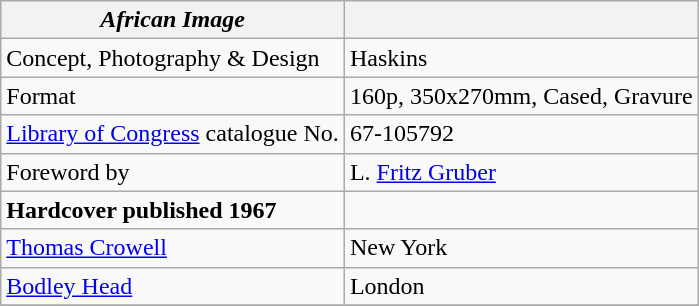<table class="wikitable">
<tr>
<th><em>African Image</em></th>
<th></th>
</tr>
<tr>
<td>Concept, Photography & Design</td>
<td>Haskins</td>
</tr>
<tr>
<td>Format</td>
<td>160p, 350x270mm, Cased, Gravure</td>
</tr>
<tr>
<td><a href='#'>Library of Congress</a> catalogue No.</td>
<td>67-105792</td>
</tr>
<tr>
<td>Foreword by</td>
<td>L. <a href='#'>Fritz Gruber</a></td>
</tr>
<tr>
<td><strong>Hardcover published 1967</strong></td>
</tr>
<tr>
<td><a href='#'>Thomas Crowell</a></td>
<td>New York</td>
</tr>
<tr>
<td><a href='#'>Bodley Head</a></td>
<td>London</td>
</tr>
<tr>
</tr>
</table>
